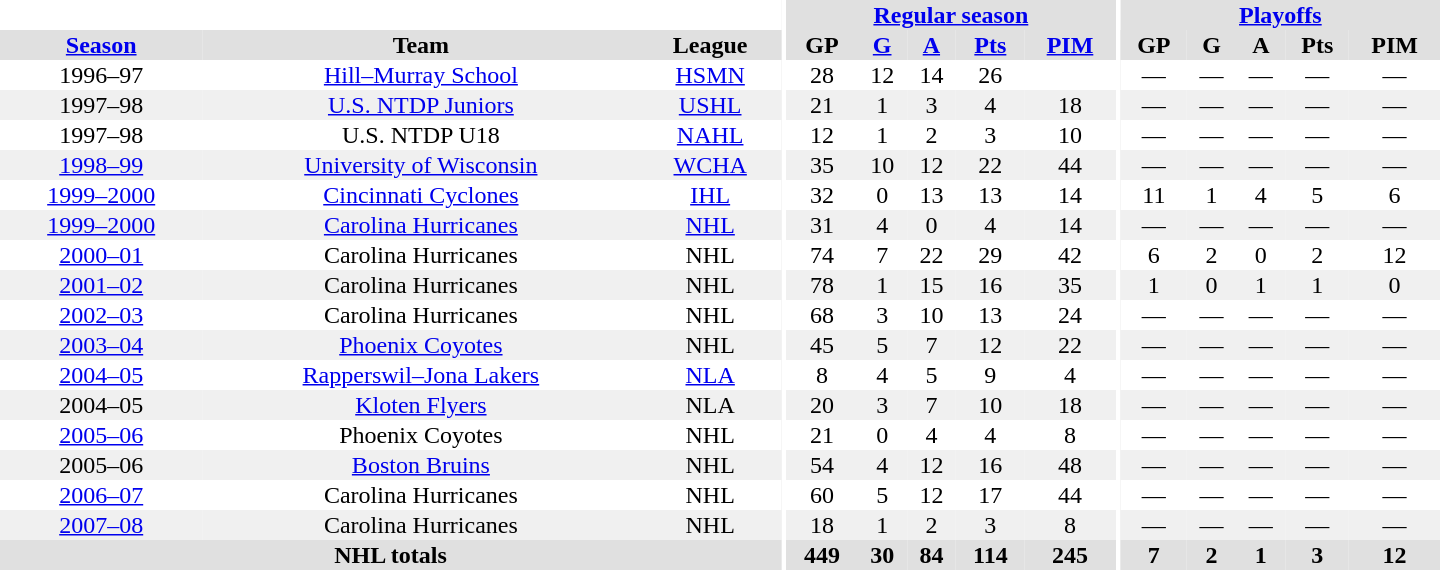<table border="0" cellpadding="1" cellspacing="0" style="text-align:center; width:60em">
<tr bgcolor="#e0e0e0">
<th colspan="3"  bgcolor="#ffffff"></th>
<th rowspan="99" bgcolor="#ffffff"></th>
<th colspan="5"><a href='#'>Regular season</a></th>
<th rowspan="99" bgcolor="#ffffff"></th>
<th colspan="5"><a href='#'>Playoffs</a></th>
</tr>
<tr bgcolor="#e0e0e0">
<th><a href='#'>Season</a></th>
<th>Team</th>
<th>League</th>
<th>GP</th>
<th><a href='#'>G</a></th>
<th><a href='#'>A</a></th>
<th><a href='#'>Pts</a></th>
<th><a href='#'>PIM</a></th>
<th>GP</th>
<th>G</th>
<th>A</th>
<th>Pts</th>
<th>PIM</th>
</tr>
<tr>
<td>1996–97</td>
<td><a href='#'>Hill–Murray School</a></td>
<td><a href='#'>HSMN</a></td>
<td>28</td>
<td>12</td>
<td>14</td>
<td>26</td>
<td></td>
<td>—</td>
<td>—</td>
<td>—</td>
<td>—</td>
<td>—</td>
</tr>
<tr style="background: #f0f0f0;">
<td>1997–98</td>
<td><a href='#'>U.S. NTDP Juniors</a></td>
<td><a href='#'>USHL</a></td>
<td>21</td>
<td>1</td>
<td>3</td>
<td>4</td>
<td>18</td>
<td>—</td>
<td>—</td>
<td>—</td>
<td>—</td>
<td>—</td>
</tr>
<tr>
<td>1997–98</td>
<td>U.S. NTDP U18</td>
<td><a href='#'>NAHL</a></td>
<td>12</td>
<td>1</td>
<td>2</td>
<td>3</td>
<td>10</td>
<td>—</td>
<td>—</td>
<td>—</td>
<td>—</td>
<td>—</td>
</tr>
<tr style="background: #f0f0f0;">
<td><a href='#'>1998–99</a></td>
<td><a href='#'>University of Wisconsin</a></td>
<td><a href='#'>WCHA</a></td>
<td>35</td>
<td>10</td>
<td>12</td>
<td>22</td>
<td>44</td>
<td>—</td>
<td>—</td>
<td>—</td>
<td>—</td>
<td>—</td>
</tr>
<tr>
<td><a href='#'>1999–2000</a></td>
<td><a href='#'>Cincinnati Cyclones</a></td>
<td><a href='#'>IHL</a></td>
<td>32</td>
<td>0</td>
<td>13</td>
<td>13</td>
<td>14</td>
<td>11</td>
<td>1</td>
<td>4</td>
<td>5</td>
<td>6</td>
</tr>
<tr style="background: #f0f0f0;">
<td><a href='#'>1999–2000</a></td>
<td><a href='#'>Carolina Hurricanes</a></td>
<td><a href='#'>NHL</a></td>
<td>31</td>
<td>4</td>
<td>0</td>
<td>4</td>
<td>14</td>
<td>—</td>
<td>—</td>
<td>—</td>
<td>—</td>
<td>—</td>
</tr>
<tr>
<td><a href='#'>2000–01</a></td>
<td>Carolina Hurricanes</td>
<td>NHL</td>
<td>74</td>
<td>7</td>
<td>22</td>
<td>29</td>
<td>42</td>
<td>6</td>
<td>2</td>
<td>0</td>
<td>2</td>
<td>12</td>
</tr>
<tr style="background: #f0f0f0;">
<td><a href='#'>2001–02</a></td>
<td>Carolina Hurricanes</td>
<td>NHL</td>
<td>78</td>
<td>1</td>
<td>15</td>
<td>16</td>
<td>35</td>
<td>1</td>
<td>0</td>
<td>1</td>
<td>1</td>
<td>0</td>
</tr>
<tr>
<td><a href='#'>2002–03</a></td>
<td>Carolina Hurricanes</td>
<td>NHL</td>
<td>68</td>
<td>3</td>
<td>10</td>
<td>13</td>
<td>24</td>
<td>—</td>
<td>—</td>
<td>—</td>
<td>—</td>
<td>—</td>
</tr>
<tr style="background: #f0f0f0;">
<td><a href='#'>2003–04</a></td>
<td><a href='#'>Phoenix Coyotes</a></td>
<td>NHL</td>
<td>45</td>
<td>5</td>
<td>7</td>
<td>12</td>
<td>22</td>
<td>—</td>
<td>—</td>
<td>—</td>
<td>—</td>
<td>—</td>
</tr>
<tr>
<td><a href='#'>2004–05</a></td>
<td><a href='#'>Rapperswil–Jona Lakers</a></td>
<td><a href='#'>NLA</a></td>
<td>8</td>
<td>4</td>
<td>5</td>
<td>9</td>
<td>4</td>
<td>—</td>
<td>—</td>
<td>—</td>
<td>—</td>
<td>—</td>
</tr>
<tr style="background: #f0f0f0;">
<td>2004–05</td>
<td><a href='#'>Kloten Flyers</a></td>
<td>NLA</td>
<td>20</td>
<td>3</td>
<td>7</td>
<td>10</td>
<td>18</td>
<td>—</td>
<td>—</td>
<td>—</td>
<td>—</td>
<td>—</td>
</tr>
<tr>
<td><a href='#'>2005–06</a></td>
<td>Phoenix Coyotes</td>
<td>NHL</td>
<td>21</td>
<td>0</td>
<td>4</td>
<td>4</td>
<td>8</td>
<td>—</td>
<td>—</td>
<td>—</td>
<td>—</td>
<td>—</td>
</tr>
<tr style="background: #f0f0f0;">
<td>2005–06</td>
<td><a href='#'>Boston Bruins</a></td>
<td>NHL</td>
<td>54</td>
<td>4</td>
<td>12</td>
<td>16</td>
<td>48</td>
<td>—</td>
<td>—</td>
<td>—</td>
<td>—</td>
<td>—</td>
</tr>
<tr>
<td><a href='#'>2006–07</a></td>
<td>Carolina Hurricanes</td>
<td>NHL</td>
<td>60</td>
<td>5</td>
<td>12</td>
<td>17</td>
<td>44</td>
<td>—</td>
<td>—</td>
<td>—</td>
<td>—</td>
<td>—</td>
</tr>
<tr style="background: #f0f0f0;">
<td><a href='#'>2007–08</a></td>
<td>Carolina Hurricanes</td>
<td>NHL</td>
<td>18</td>
<td>1</td>
<td>2</td>
<td>3</td>
<td>8</td>
<td>—</td>
<td>—</td>
<td>—</td>
<td>—</td>
<td>—</td>
</tr>
<tr style="background: #e0e0e0;">
<th colspan="3">NHL totals</th>
<th>449</th>
<th>30</th>
<th>84</th>
<th>114</th>
<th>245</th>
<th>7</th>
<th>2</th>
<th>1</th>
<th>3</th>
<th>12</th>
</tr>
</table>
